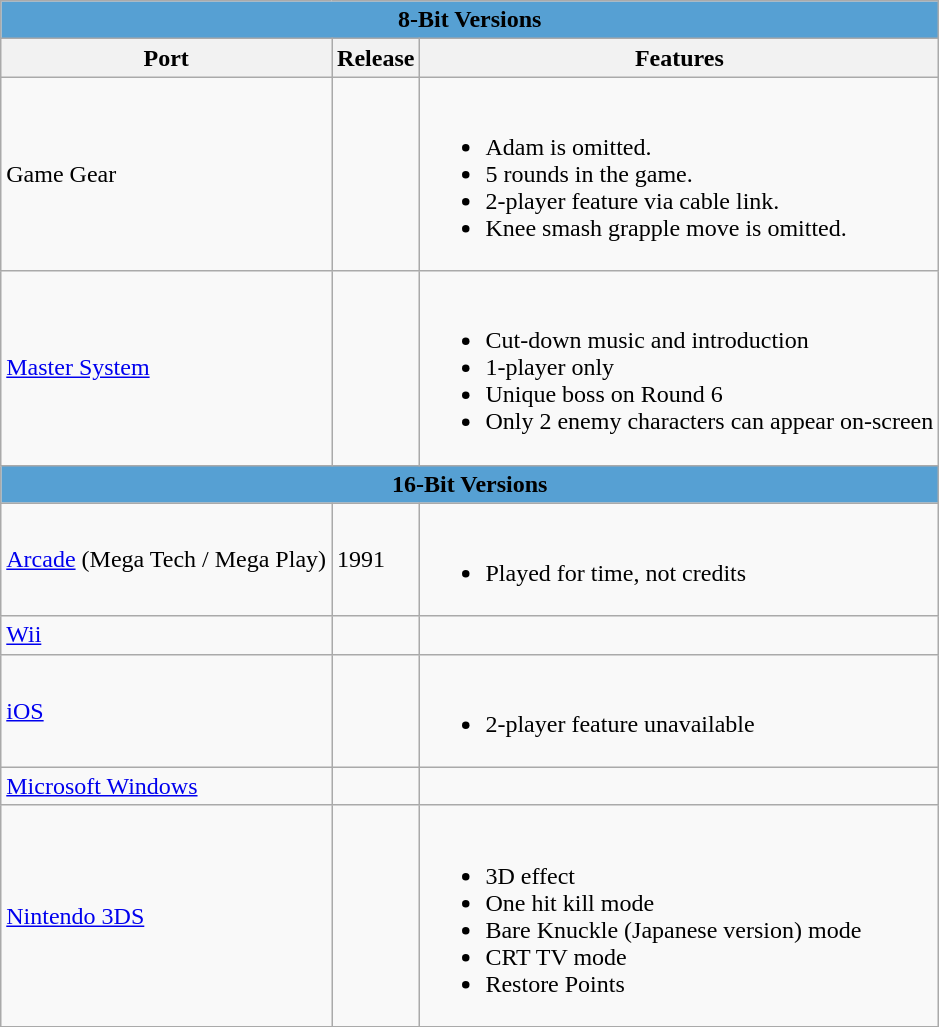<table class="wikitable">
<tr>
<th colspan="4" style="background: #56A0D3;">8-Bit Versions</th>
</tr>
<tr>
<th>Port</th>
<th>Release</th>
<th>Features</th>
</tr>
<tr>
<td>Game Gear</td>
<td></td>
<td><br><ul><li>Adam is omitted.</li><li>5 rounds in the game.</li><li>2-player feature via cable link.</li><li>Knee smash grapple move is omitted.</li></ul></td>
</tr>
<tr>
<td><a href='#'>Master System</a></td>
<td></td>
<td><br><ul><li>Cut-down music and introduction</li><li>1-player only</li><li>Unique boss on Round 6</li><li>Only 2 enemy characters can appear on-screen</li></ul></td>
</tr>
<tr>
<th colspan="4" style="background: #56A0D3;">16-Bit Versions</th>
</tr>
<tr>
<td><a href='#'>Arcade</a> (Mega Tech / Mega Play)</td>
<td>1991</td>
<td><br><ul><li>Played for time, not credits</li></ul></td>
</tr>
<tr>
<td><a href='#'>Wii</a></td>
<td></td>
<td></td>
</tr>
<tr>
<td><a href='#'>iOS</a></td>
<td></td>
<td><br><ul><li>2-player feature unavailable</li></ul></td>
</tr>
<tr>
<td><a href='#'>Microsoft Windows</a></td>
<td></td>
<td></td>
</tr>
<tr>
<td><a href='#'>Nintendo 3DS</a></td>
<td></td>
<td><br><ul><li>3D effect</li><li>One hit kill mode</li><li>Bare Knuckle (Japanese version) mode</li><li>CRT TV mode</li><li>Restore Points</li></ul></td>
</tr>
</table>
